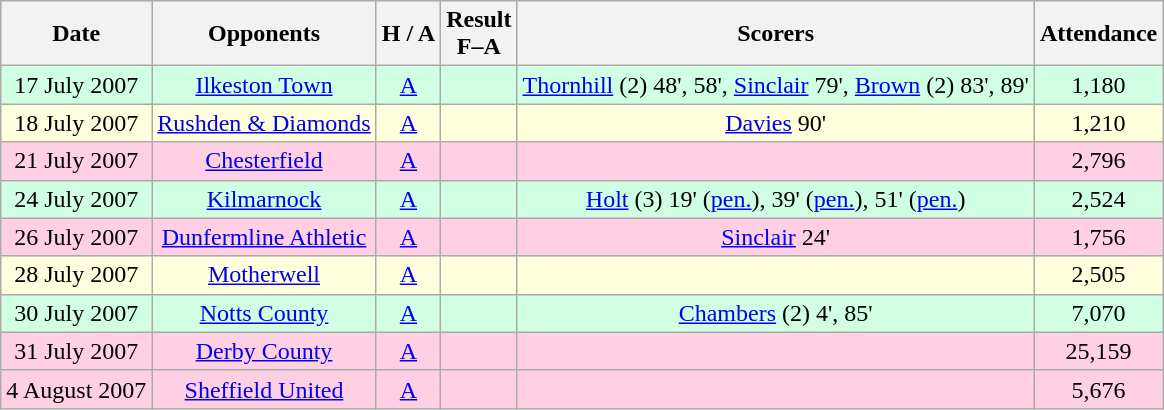<table class="wikitable" style="text-align:center;">
<tr>
<th>Date</th>
<th>Opponents</th>
<th>H / A</th>
<th>Result<br>F–A</th>
<th>Scorers</th>
<th>Attendance</th>
</tr>
<tr bgcolor="#d0ffe3">
<td>17 July 2007</td>
<td><a href='#'>Ilkeston Town</a></td>
<td><a href='#'>A</a></td>
<td></td>
<td><a href='#'>Thornhill</a> (2) 48', 58', <a href='#'>Sinclair</a> 79', <a href='#'>Brown</a> (2) 83', 89'</td>
<td>1,180</td>
</tr>
<tr bgcolor="#ffffdd">
<td>18 July 2007</td>
<td><a href='#'>Rushden & Diamonds</a></td>
<td><a href='#'>A</a></td>
<td></td>
<td><a href='#'>Davies</a> 90'</td>
<td>1,210</td>
</tr>
<tr bgcolor="#ffd0e3">
<td>21 July 2007</td>
<td><a href='#'>Chesterfield</a></td>
<td><a href='#'>A</a></td>
<td></td>
<td></td>
<td>2,796</td>
</tr>
<tr bgcolor="#d0ffe3">
<td>24 July 2007</td>
<td> <a href='#'>Kilmarnock</a></td>
<td><a href='#'>A</a></td>
<td></td>
<td><a href='#'>Holt</a> (3) 19' (<a href='#'>pen.</a>), 39' (<a href='#'>pen.</a>), 51' (<a href='#'>pen.</a>)</td>
<td>2,524</td>
</tr>
<tr bgcolor="#ffd0e3">
<td>26 July 2007</td>
<td> <a href='#'>Dunfermline Athletic</a></td>
<td><a href='#'>A</a></td>
<td></td>
<td><a href='#'>Sinclair</a> 24'</td>
<td>1,756</td>
</tr>
<tr bgcolor="#ffffdd">
<td>28 July 2007</td>
<td> <a href='#'>Motherwell</a></td>
<td><a href='#'>A</a></td>
<td></td>
<td></td>
<td>2,505</td>
</tr>
<tr bgcolor="#d0ffe3">
<td>30 July 2007</td>
<td><a href='#'>Notts County</a></td>
<td><a href='#'>A</a></td>
<td></td>
<td><a href='#'>Chambers</a> (2) 4', 85'</td>
<td>7,070</td>
</tr>
<tr bgcolor="#ffd0e3">
<td>31 July 2007</td>
<td><a href='#'>Derby County</a></td>
<td><a href='#'>A</a></td>
<td></td>
<td></td>
<td>25,159</td>
</tr>
<tr bgcolor="#ffd0e3">
<td>4 August 2007</td>
<td><a href='#'>Sheffield United</a></td>
<td><a href='#'>A</a></td>
<td></td>
<td></td>
<td>5,676</td>
</tr>
</table>
